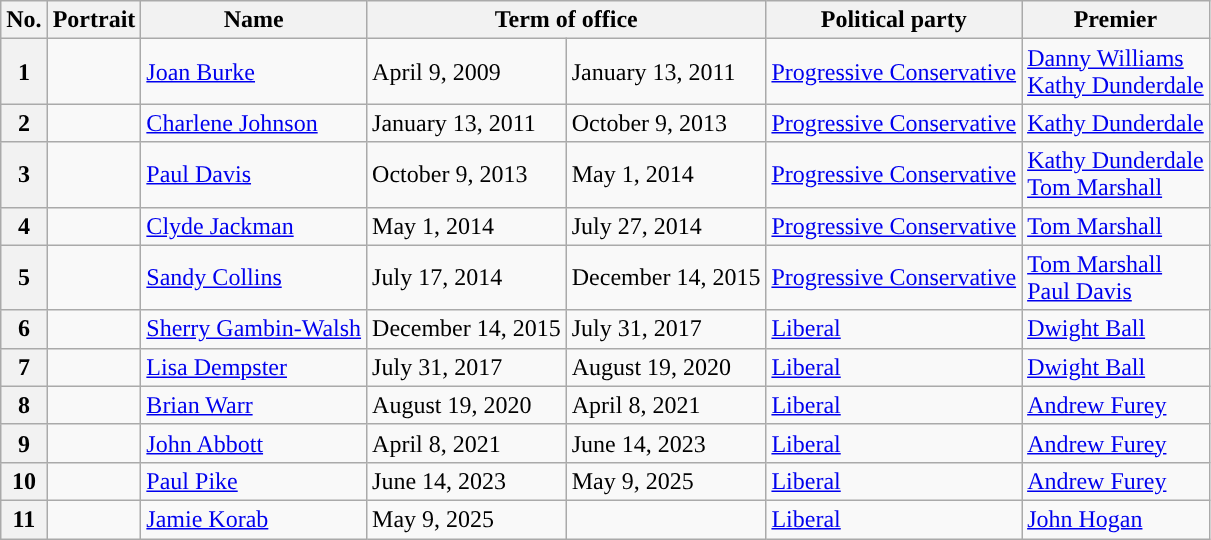<table class="wikitable">
<tr>
<th>No.</th>
<th>Portrait</th>
<th>Name</th>
<th colspan=2>Term of office</th>
<th>Political party</th>
<th>Premier</th>
</tr>
<tr>
<th style="background:">1</th>
<td></td>
<td><a href='#'>Joan Burke</a></td>
<td>April 9, 2009</td>
<td>January 13, 2011</td>
<td><a href='#'>Progressive Conservative</a></td>
<td><a href='#'>Danny Williams</a><br><a href='#'>Kathy Dunderdale</a></td>
</tr>
<tr>
<th style="background:">2</th>
<td></td>
<td><a href='#'>Charlene Johnson</a></td>
<td>January 13, 2011</td>
<td>October 9, 2013</td>
<td><a href='#'>Progressive Conservative</a></td>
<td><a href='#'>Kathy Dunderdale</a></td>
</tr>
<tr>
<th style="background:">3</th>
<td></td>
<td><a href='#'>Paul Davis</a></td>
<td>October 9, 2013</td>
<td>May 1, 2014</td>
<td><a href='#'>Progressive Conservative</a></td>
<td><a href='#'>Kathy Dunderdale</a><br><a href='#'>Tom Marshall</a></td>
</tr>
<tr>
<th style="background:">4</th>
<td></td>
<td><a href='#'>Clyde Jackman</a></td>
<td>May 1, 2014</td>
<td>July 27, 2014</td>
<td><a href='#'>Progressive Conservative</a></td>
<td><a href='#'>Tom Marshall</a></td>
</tr>
<tr>
<th style="background:">5</th>
<td></td>
<td><a href='#'>Sandy Collins</a></td>
<td>July 17, 2014</td>
<td>December 14, 2015</td>
<td><a href='#'>Progressive Conservative</a></td>
<td><a href='#'>Tom Marshall</a><br><a href='#'>Paul Davis</a></td>
</tr>
<tr>
<th style="background:">6</th>
<td></td>
<td><a href='#'>Sherry Gambin-Walsh</a></td>
<td>December 14, 2015</td>
<td>July 31, 2017</td>
<td><a href='#'>Liberal</a></td>
<td><a href='#'>Dwight Ball</a></td>
</tr>
<tr>
<th style="background:">7</th>
<td></td>
<td><a href='#'>Lisa Dempster</a></td>
<td>July 31, 2017</td>
<td>August 19, 2020</td>
<td><a href='#'>Liberal</a></td>
<td><a href='#'>Dwight Ball</a></td>
</tr>
<tr>
<th style="background:">8</th>
<td></td>
<td><a href='#'>Brian Warr</a></td>
<td>August 19, 2020</td>
<td>April 8, 2021</td>
<td><a href='#'>Liberal</a></td>
<td><a href='#'>Andrew Furey</a></td>
</tr>
<tr>
<th style="background:">9</th>
<td></td>
<td><a href='#'>John Abbott</a></td>
<td>April 8, 2021</td>
<td>June 14, 2023</td>
<td><a href='#'>Liberal</a></td>
<td><a href='#'>Andrew Furey</a></td>
</tr>
<tr>
<th style="background:">10</th>
<td></td>
<td><a href='#'>Paul Pike</a></td>
<td>June 14, 2023</td>
<td>May 9, 2025</td>
<td><a href='#'>Liberal</a></td>
<td><a href='#'>Andrew Furey</a></td>
</tr>
<tr>
<th style="background:">11</th>
<td></td>
<td><a href='#'>Jamie Korab</a></td>
<td>May 9, 2025</td>
<td></td>
<td><a href='#'>Liberal</a></td>
<td><a href='#'>John Hogan</a></td>
</tr>
</table>
